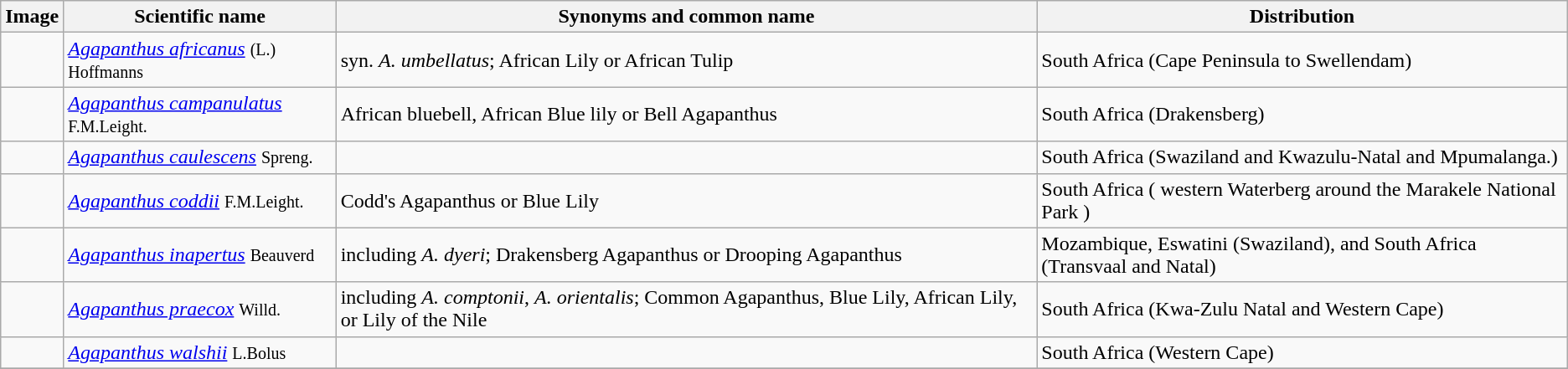<table class="wikitable">
<tr>
<th>Image</th>
<th>Scientific name</th>
<th>Synonyms and common name</th>
<th>Distribution</th>
</tr>
<tr>
<td></td>
<td><em><a href='#'>Agapanthus africanus</a></em> <small>(L.) Hoffmanns</small></td>
<td>syn. <em>A. umbellatus</em>; African Lily or African Tulip</td>
<td>South Africa (Cape Peninsula to Swellendam)</td>
</tr>
<tr>
<td></td>
<td><em><a href='#'>Agapanthus campanulatus</a></em> <small>F.M.Leight.</small></td>
<td>African bluebell, African Blue lily or Bell Agapanthus</td>
<td>South Africa (Drakensberg)</td>
</tr>
<tr>
<td></td>
<td><em><a href='#'>Agapanthus caulescens</a></em> <small>Spreng.</small></td>
<td></td>
<td>South Africa (Swaziland and Kwazulu-Natal and Mpumalanga.)</td>
</tr>
<tr>
<td></td>
<td><em><a href='#'>Agapanthus coddii</a></em> <small>F.M.Leight.</small></td>
<td>Codd's Agapanthus or Blue Lily</td>
<td>South Africa ( western Waterberg around the Marakele National Park )</td>
</tr>
<tr>
<td></td>
<td><em><a href='#'>Agapanthus inapertus</a></em> <small>Beauverd</small></td>
<td>including <em>A. dyeri</em>; Drakensberg Agapanthus or Drooping Agapanthus</td>
<td>Mozambique, Eswatini (Swaziland), and South Africa (Transvaal and Natal)</td>
</tr>
<tr>
<td></td>
<td><em><a href='#'>Agapanthus praecox</a></em> <small>Willd.</small></td>
<td>including <em>A. comptonii</em>, <em>A. orientalis</em>; Common Agapanthus, Blue Lily, African Lily, or Lily of the Nile</td>
<td>South Africa (Kwa-Zulu Natal and Western Cape)</td>
</tr>
<tr>
<td></td>
<td><em><a href='#'>Agapanthus walshii</a></em> <small>L.Bolus</small></td>
<td></td>
<td>South Africa (Western Cape)</td>
</tr>
<tr>
</tr>
</table>
